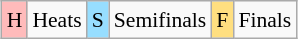<table class="wikitable" style="margin:0.5em auto; font-size:90%; line-height:1.25em;">
<tr>
<td style="background-color:#FFBBBB;">H</td>
<td>Heats</td>
<td style="background-color:#97DEFF;">S</td>
<td>Semifinals</td>
<td style="background-color:#FFDF80;">F</td>
<td>Finals</td>
</tr>
</table>
